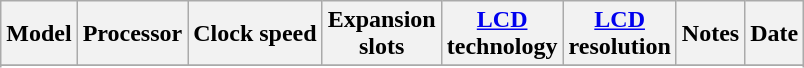<table class="wikitable">
<tr>
<th>Model<br></th>
<th>Processor</th>
<th>Clock speed<br></th>
<th>Expansion<br>slots</th>
<th><a href='#'>LCD</a><br>technology</th>
<th><a href='#'>LCD</a><br>resolution</th>
<th>Notes</th>
<th>Date</th>
</tr>
<tr>
</tr>
<tr>
</tr>
<tr>
</tr>
<tr>
</tr>
<tr>
</tr>
<tr>
</tr>
<tr>
</tr>
</table>
